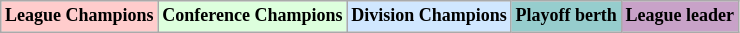<table class="wikitable"  style="margin:center; font-size:75%;">
<tr>
<td style="text-align:center; background:#fcc;"><strong>League Champions</strong></td>
<td style="text-align:center; background:#dfd;"><strong>Conference Champions</strong></td>
<td style="text-align:center; background:#d0e7ff;"><strong>Division Champions</strong></td>
<td style="text-align:center; background:#96cdcd;"><strong>Playoff berth</strong></td>
<td style="text-align:center; background:#c8a2c8;"><strong>League leader</strong></td>
</tr>
</table>
